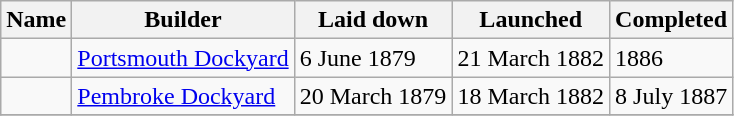<table class="wikitable">
<tr>
<th>Name</th>
<th>Builder</th>
<th>Laid down</th>
<th>Launched</th>
<th>Completed</th>
</tr>
<tr>
<td></td>
<td><a href='#'>Portsmouth Dockyard</a></td>
<td>6 June 1879</td>
<td>21 March 1882</td>
<td>1886</td>
</tr>
<tr>
<td></td>
<td><a href='#'>Pembroke Dockyard</a></td>
<td>20 March 1879</td>
<td>18 March 1882</td>
<td>8 July 1887</td>
</tr>
<tr>
</tr>
</table>
